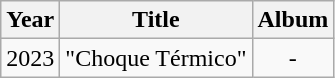<table class="wikitable">
<tr>
<th>Year</th>
<th>Title</th>
<th>Album</th>
</tr>
<tr>
<td>2023</td>
<td>"Choque Térmico"<br></td>
<td align="center">-</td>
</tr>
</table>
